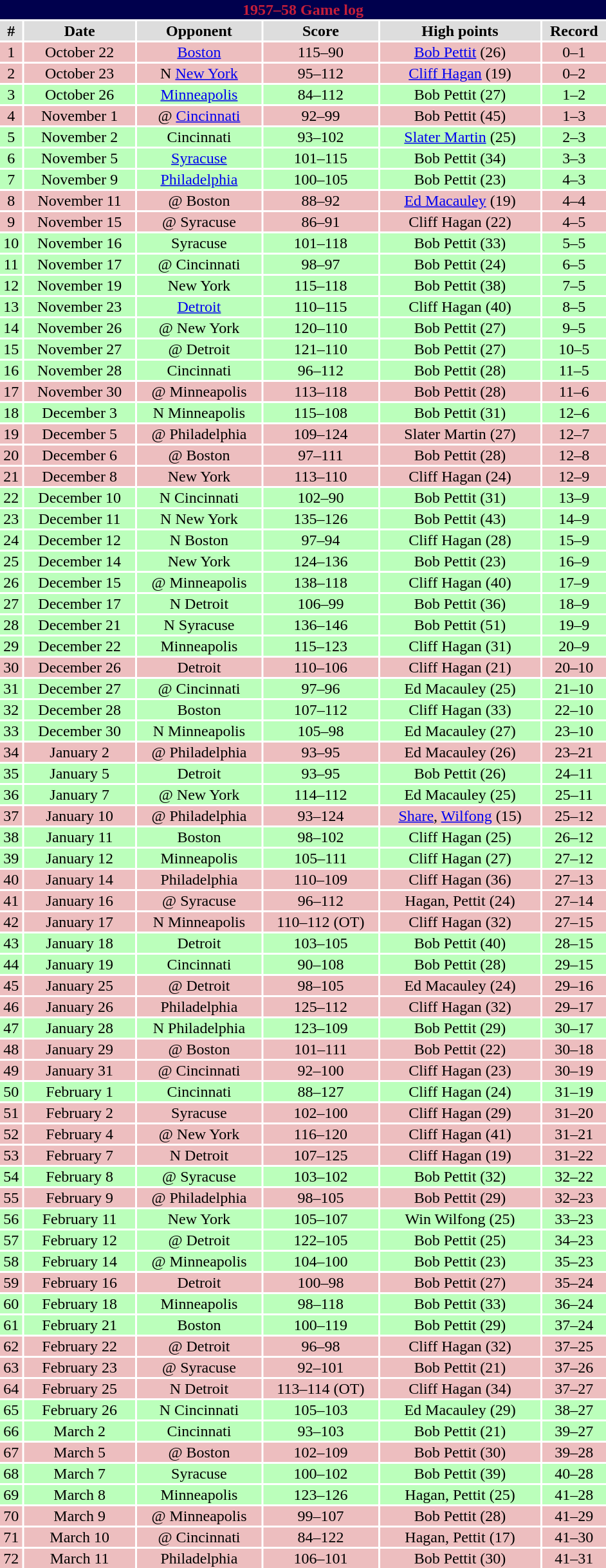<table class="toccolours collapsible" width=50% style="clear:both; margin:1.5em auto; text-align:center">
<tr>
<th colspan=11 style="background:#00004d; color:#C41E3A;">1957–58 Game log</th>
</tr>
<tr align="center" bgcolor="#dddddd">
<td><strong>#</strong></td>
<td><strong>Date</strong></td>
<td><strong>Opponent</strong></td>
<td><strong>Score</strong></td>
<td><strong>High points</strong></td>
<td><strong>Record</strong></td>
</tr>
<tr align="center" bgcolor="edbebf">
<td>1</td>
<td>October 22</td>
<td><a href='#'>Boston</a></td>
<td>115–90</td>
<td><a href='#'>Bob Pettit</a> (26)</td>
<td>0–1</td>
</tr>
<tr align="center" bgcolor="edbebf">
<td>2</td>
<td>October 23</td>
<td>N <a href='#'>New York</a></td>
<td>95–112</td>
<td><a href='#'>Cliff Hagan</a> (19)</td>
<td>0–2</td>
</tr>
<tr align="center" bgcolor="bbffbb">
<td>3</td>
<td>October 26</td>
<td><a href='#'>Minneapolis</a></td>
<td>84–112</td>
<td>Bob Pettit (27)</td>
<td>1–2</td>
</tr>
<tr align="center" bgcolor="edbebf">
<td>4</td>
<td>November 1</td>
<td>@ <a href='#'>Cincinnati</a></td>
<td>92–99</td>
<td>Bob Pettit (45)</td>
<td>1–3</td>
</tr>
<tr align="center" bgcolor="bbffbb">
<td>5</td>
<td>November 2</td>
<td>Cincinnati</td>
<td>93–102</td>
<td><a href='#'>Slater Martin</a> (25)</td>
<td>2–3</td>
</tr>
<tr align="center" bgcolor="bbffbb">
<td>6</td>
<td>November 5</td>
<td><a href='#'>Syracuse</a></td>
<td>101–115</td>
<td>Bob Pettit (34)</td>
<td>3–3</td>
</tr>
<tr align="center" bgcolor="bbffbb">
<td>7</td>
<td>November 9</td>
<td><a href='#'>Philadelphia</a></td>
<td>100–105</td>
<td>Bob Pettit (23)</td>
<td>4–3</td>
</tr>
<tr align="center" bgcolor="edbebf">
<td>8</td>
<td>November 11</td>
<td>@ Boston</td>
<td>88–92</td>
<td><a href='#'>Ed Macauley</a> (19)</td>
<td>4–4</td>
</tr>
<tr align="center" bgcolor="edbebf">
<td>9</td>
<td>November 15</td>
<td>@ Syracuse</td>
<td>86–91</td>
<td>Cliff Hagan (22)</td>
<td>4–5</td>
</tr>
<tr align="center" bgcolor="bbffbb">
<td>10</td>
<td>November 16</td>
<td>Syracuse</td>
<td>101–118</td>
<td>Bob Pettit (33)</td>
<td>5–5</td>
</tr>
<tr align="center" bgcolor="bbffbb">
<td>11</td>
<td>November 17</td>
<td>@ Cincinnati</td>
<td>98–97</td>
<td>Bob Pettit (24)</td>
<td>6–5</td>
</tr>
<tr align="center" bgcolor="bbffbb">
<td>12</td>
<td>November 19</td>
<td>New York</td>
<td>115–118</td>
<td>Bob Pettit (38)</td>
<td>7–5</td>
</tr>
<tr align="center" bgcolor="bbffbb">
<td>13</td>
<td>November 23</td>
<td><a href='#'>Detroit</a></td>
<td>110–115</td>
<td>Cliff Hagan (40)</td>
<td>8–5</td>
</tr>
<tr align="center" bgcolor="bbffbb">
<td>14</td>
<td>November 26</td>
<td>@ New York</td>
<td>120–110</td>
<td>Bob Pettit (27)</td>
<td>9–5</td>
</tr>
<tr align="center" bgcolor="bbffbb">
<td>15</td>
<td>November 27</td>
<td>@ Detroit</td>
<td>121–110</td>
<td>Bob Pettit (27)</td>
<td>10–5</td>
</tr>
<tr align="center" bgcolor="bbffbb">
<td>16</td>
<td>November 28</td>
<td>Cincinnati</td>
<td>96–112</td>
<td>Bob Pettit (28)</td>
<td>11–5</td>
</tr>
<tr align="center" bgcolor="edbebf">
<td>17</td>
<td>November 30</td>
<td>@ Minneapolis</td>
<td>113–118</td>
<td>Bob Pettit (28)</td>
<td>11–6</td>
</tr>
<tr align="center" bgcolor="bbffbb">
<td>18</td>
<td>December 3</td>
<td>N Minneapolis</td>
<td>115–108</td>
<td>Bob Pettit (31)</td>
<td>12–6</td>
</tr>
<tr align="center" bgcolor="edbebf">
<td>19</td>
<td>December 5</td>
<td>@ Philadelphia</td>
<td>109–124</td>
<td>Slater Martin (27)</td>
<td>12–7</td>
</tr>
<tr align="center" bgcolor="edbebf">
<td>20</td>
<td>December 6</td>
<td>@ Boston</td>
<td>97–111</td>
<td>Bob Pettit (28)</td>
<td>12–8</td>
</tr>
<tr align="center" bgcolor="edbebf">
<td>21</td>
<td>December 8</td>
<td>New York</td>
<td>113–110</td>
<td>Cliff Hagan (24)</td>
<td>12–9</td>
</tr>
<tr align="center" bgcolor="bbffbb">
<td>22</td>
<td>December 10</td>
<td>N Cincinnati</td>
<td>102–90</td>
<td>Bob Pettit (31)</td>
<td>13–9</td>
</tr>
<tr align="center" bgcolor="bbffbb">
<td>23</td>
<td>December 11</td>
<td>N New York</td>
<td>135–126</td>
<td>Bob Pettit (43)</td>
<td>14–9</td>
</tr>
<tr align="center" bgcolor="bbffbb">
<td>24</td>
<td>December 12</td>
<td>N Boston</td>
<td>97–94</td>
<td>Cliff Hagan (28)</td>
<td>15–9</td>
</tr>
<tr align="center" bgcolor="bbffbb">
<td>25</td>
<td>December 14</td>
<td>New York</td>
<td>124–136</td>
<td>Bob Pettit (23)</td>
<td>16–9</td>
</tr>
<tr align="center" bgcolor="bbffbb">
<td>26</td>
<td>December 15</td>
<td>@ Minneapolis</td>
<td>138–118</td>
<td>Cliff Hagan (40)</td>
<td>17–9</td>
</tr>
<tr align="center" bgcolor="bbffbb">
<td>27</td>
<td>December 17</td>
<td>N Detroit</td>
<td>106–99</td>
<td>Bob Pettit (36)</td>
<td>18–9</td>
</tr>
<tr align="center" bgcolor="bbffbb">
<td>28</td>
<td>December 21</td>
<td>N Syracuse</td>
<td>136–146</td>
<td>Bob Pettit (51)</td>
<td>19–9</td>
</tr>
<tr align="center" bgcolor="bbffbb">
<td>29</td>
<td>December 22</td>
<td>Minneapolis</td>
<td>115–123</td>
<td>Cliff Hagan (31)</td>
<td>20–9</td>
</tr>
<tr align="center" bgcolor="edbebf">
<td>30</td>
<td>December 26</td>
<td>Detroit</td>
<td>110–106</td>
<td>Cliff Hagan (21)</td>
<td>20–10</td>
</tr>
<tr align="center" bgcolor="bbffbb">
<td>31</td>
<td>December 27</td>
<td>@ Cincinnati</td>
<td>97–96</td>
<td>Ed Macauley (25)</td>
<td>21–10</td>
</tr>
<tr align="center" bgcolor="bbffbb">
<td>32</td>
<td>December 28</td>
<td>Boston</td>
<td>107–112</td>
<td>Cliff Hagan (33)</td>
<td>22–10</td>
</tr>
<tr align="center" bgcolor="bbffbb">
<td>33</td>
<td>December 30</td>
<td>N Minneapolis</td>
<td>105–98</td>
<td>Ed Macauley (27)</td>
<td>23–10</td>
</tr>
<tr align="center" bgcolor="edbebf">
<td>34</td>
<td>January 2</td>
<td>@ Philadelphia</td>
<td>93–95</td>
<td>Ed Macauley (26)</td>
<td>23–21</td>
</tr>
<tr align="center" bgcolor="bbffbb">
<td>35</td>
<td>January 5</td>
<td>Detroit</td>
<td>93–95</td>
<td>Bob Pettit (26)</td>
<td>24–11</td>
</tr>
<tr align="center" bgcolor="bbffbb">
<td>36</td>
<td>January 7</td>
<td>@ New York</td>
<td>114–112</td>
<td>Ed Macauley (25)</td>
<td>25–11</td>
</tr>
<tr align="center" bgcolor="edbebf">
<td>37</td>
<td>January 10</td>
<td>@ Philadelphia</td>
<td>93–124</td>
<td><a href='#'>Share</a>, <a href='#'>Wilfong</a> (15)</td>
<td>25–12</td>
</tr>
<tr align="center" bgcolor="bbffbb">
<td>38</td>
<td>January 11</td>
<td>Boston</td>
<td>98–102</td>
<td>Cliff Hagan (25)</td>
<td>26–12</td>
</tr>
<tr align="center" bgcolor="bbffbb">
<td>39</td>
<td>January 12</td>
<td>Minneapolis</td>
<td>105–111</td>
<td>Cliff Hagan (27)</td>
<td>27–12</td>
</tr>
<tr align="center" bgcolor="edbebf">
<td>40</td>
<td>January 14</td>
<td>Philadelphia</td>
<td>110–109</td>
<td>Cliff Hagan (36)</td>
<td>27–13</td>
</tr>
<tr align="center" bgcolor="edbebf">
<td>41</td>
<td>January 16</td>
<td>@ Syracuse</td>
<td>96–112</td>
<td>Hagan, Pettit (24)</td>
<td>27–14</td>
</tr>
<tr align="center" bgcolor="edbebf">
<td>42</td>
<td>January 17</td>
<td>N Minneapolis</td>
<td>110–112 (OT)</td>
<td>Cliff Hagan (32)</td>
<td>27–15</td>
</tr>
<tr align="center" bgcolor="bbffbb">
<td>43</td>
<td>January 18</td>
<td>Detroit</td>
<td>103–105</td>
<td>Bob Pettit (40)</td>
<td>28–15</td>
</tr>
<tr align="center" bgcolor="bbffbb">
<td>44</td>
<td>January 19</td>
<td>Cincinnati</td>
<td>90–108</td>
<td>Bob Pettit (28)</td>
<td>29–15</td>
</tr>
<tr align="center" bgcolor="edbebf">
<td>45</td>
<td>January 25</td>
<td>@ Detroit</td>
<td>98–105</td>
<td>Ed Macauley (24)</td>
<td>29–16</td>
</tr>
<tr align="center" bgcolor="edbebf">
<td>46</td>
<td>January 26</td>
<td>Philadelphia</td>
<td>125–112</td>
<td>Cliff Hagan (32)</td>
<td>29–17</td>
</tr>
<tr align="center" bgcolor="bbffbb">
<td>47</td>
<td>January 28</td>
<td>N Philadelphia</td>
<td>123–109</td>
<td>Bob Pettit (29)</td>
<td>30–17</td>
</tr>
<tr align="center" bgcolor="edbebf">
<td>48</td>
<td>January 29</td>
<td>@ Boston</td>
<td>101–111</td>
<td>Bob Pettit (22)</td>
<td>30–18</td>
</tr>
<tr align="center" bgcolor="edbebf">
<td>49</td>
<td>January 31</td>
<td>@ Cincinnati</td>
<td>92–100</td>
<td>Cliff Hagan (23)</td>
<td>30–19</td>
</tr>
<tr align="center" bgcolor="bbffbb">
<td>50</td>
<td>February 1</td>
<td>Cincinnati</td>
<td>88–127</td>
<td>Cliff Hagan (24)</td>
<td>31–19</td>
</tr>
<tr align="center" bgcolor="edbebf">
<td>51</td>
<td>February 2</td>
<td>Syracuse</td>
<td>102–100</td>
<td>Cliff Hagan (29)</td>
<td>31–20</td>
</tr>
<tr align="center" bgcolor="edbebf">
<td>52</td>
<td>February 4</td>
<td>@ New York</td>
<td>116–120</td>
<td>Cliff Hagan (41)</td>
<td>31–21</td>
</tr>
<tr align="center" bgcolor="edbebf">
<td>53</td>
<td>February 7</td>
<td>N Detroit</td>
<td>107–125</td>
<td>Cliff Hagan (19)</td>
<td>31–22</td>
</tr>
<tr align="center" bgcolor="bbffbb">
<td>54</td>
<td>February 8</td>
<td>@ Syracuse</td>
<td>103–102</td>
<td>Bob Pettit (32)</td>
<td>32–22</td>
</tr>
<tr align="center" bgcolor="edbebf">
<td>55</td>
<td>February 9</td>
<td>@ Philadelphia</td>
<td>98–105</td>
<td>Bob Pettit (29)</td>
<td>32–23</td>
</tr>
<tr align="center" bgcolor="bbffbb">
<td>56</td>
<td>February 11</td>
<td>New York</td>
<td>105–107</td>
<td>Win Wilfong (25)</td>
<td>33–23</td>
</tr>
<tr align="center" bgcolor="bbffbb">
<td>57</td>
<td>February 12</td>
<td>@ Detroit</td>
<td>122–105</td>
<td>Bob Pettit (25)</td>
<td>34–23</td>
</tr>
<tr align="center" bgcolor="bbffbb">
<td>58</td>
<td>February 14</td>
<td>@ Minneapolis</td>
<td>104–100</td>
<td>Bob Pettit (23)</td>
<td>35–23</td>
</tr>
<tr align="center" bgcolor="edbebf">
<td>59</td>
<td>February 16</td>
<td>Detroit</td>
<td>100–98</td>
<td>Bob Pettit (27)</td>
<td>35–24</td>
</tr>
<tr align="center" bgcolor="bbffbb">
<td>60</td>
<td>February 18</td>
<td>Minneapolis</td>
<td>98–118</td>
<td>Bob Pettit (33)</td>
<td>36–24</td>
</tr>
<tr align="center" bgcolor="bbffbb">
<td>61</td>
<td>February 21</td>
<td>Boston</td>
<td>100–119</td>
<td>Bob Pettit (29)</td>
<td>37–24</td>
</tr>
<tr align="center" bgcolor="edbebf">
<td>62</td>
<td>February 22</td>
<td>@ Detroit</td>
<td>96–98</td>
<td>Cliff Hagan (32)</td>
<td>37–25</td>
</tr>
<tr align="center" bgcolor="edbebf">
<td>63</td>
<td>February 23</td>
<td>@ Syracuse</td>
<td>92–101</td>
<td>Bob Pettit (21)</td>
<td>37–26</td>
</tr>
<tr align="center" bgcolor="edbebf">
<td>64</td>
<td>February 25</td>
<td>N Detroit</td>
<td>113–114 (OT)</td>
<td>Cliff Hagan (34)</td>
<td>37–27</td>
</tr>
<tr align="center" bgcolor="bbffbb">
<td>65</td>
<td>February 26</td>
<td>N Cincinnati</td>
<td>105–103</td>
<td>Ed Macauley (29)</td>
<td>38–27</td>
</tr>
<tr align="center" bgcolor="bbffbb">
<td>66</td>
<td>March 2</td>
<td>Cincinnati</td>
<td>93–103</td>
<td>Bob Pettit (21)</td>
<td>39–27</td>
</tr>
<tr align="center" bgcolor="edbebf">
<td>67</td>
<td>March 5</td>
<td>@ Boston</td>
<td>102–109</td>
<td>Bob Pettit (30)</td>
<td>39–28</td>
</tr>
<tr align="center" bgcolor="bbffbb">
<td>68</td>
<td>March 7</td>
<td>Syracuse</td>
<td>100–102</td>
<td>Bob Pettit (39)</td>
<td>40–28</td>
</tr>
<tr align="center" bgcolor="bbffbb">
<td>69</td>
<td>March 8</td>
<td>Minneapolis</td>
<td>123–126</td>
<td>Hagan, Pettit (25)</td>
<td>41–28</td>
</tr>
<tr align="center" bgcolor="edbebf">
<td>70</td>
<td>March 9</td>
<td>@ Minneapolis</td>
<td>99–107</td>
<td>Bob Pettit (28)</td>
<td>41–29</td>
</tr>
<tr align="center" bgcolor="edbebf">
<td>71</td>
<td>March 10</td>
<td>@ Cincinnati</td>
<td>84–122</td>
<td>Hagan, Pettit (17)</td>
<td>41–30</td>
</tr>
<tr align="center" bgcolor="edbebf">
<td>72</td>
<td>March 11</td>
<td>Philadelphia</td>
<td>106–101</td>
<td>Bob Pettit (30)</td>
<td>41–31</td>
</tr>
</table>
